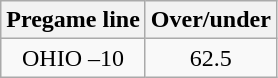<table class="wikitable">
<tr align="center">
<th style=>Pregame line</th>
<th style=>Over/under</th>
</tr>
<tr align="center">
<td>OHIO –10</td>
<td>62.5</td>
</tr>
</table>
